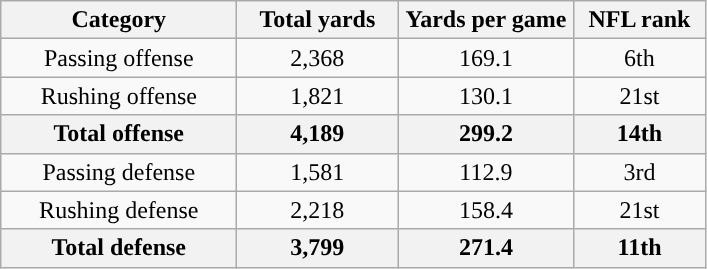<table class="wikitable" style="text-align:center">
<tr>
<th width=150px>Category</th>
<th width=100px>Total yards</th>
<th width=110px>Yards per game</th>
<th width=80px>NFL rank<br></th>
</tr>
<tr>
<td>Passing offense</td>
<td>2,368</td>
<td>169.1</td>
<td>6th</td>
</tr>
<tr>
<td>Rushing offense</td>
<td>1,821</td>
<td>130.1</td>
<td>21st</td>
</tr>
<tr>
<th>Total offense</th>
<th>4,189</th>
<th>299.2</th>
<th>14th</th>
</tr>
<tr>
<td>Passing defense</td>
<td>1,581</td>
<td>112.9</td>
<td>3rd</td>
</tr>
<tr>
<td>Rushing defense</td>
<td>2,218</td>
<td>158.4</td>
<td>21st</td>
</tr>
<tr>
<th>Total defense</th>
<th>3,799</th>
<th>271.4</th>
<th>11th</th>
</tr>
</table>
